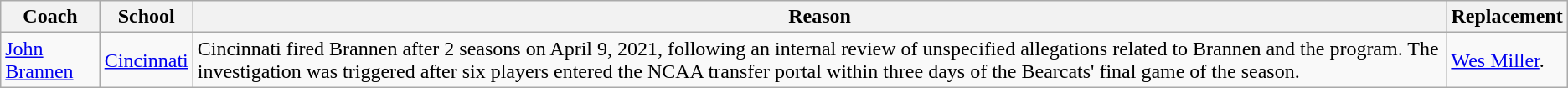<table class="wikitable">
<tr>
<th>Coach</th>
<th>School</th>
<th>Reason</th>
<th>Replacement</th>
</tr>
<tr>
<td><a href='#'>John Brannen</a></td>
<td><a href='#'>Cincinnati</a></td>
<td>Cincinnati fired Brannen after 2 seasons on April 9, 2021, following an internal review of unspecified allegations related to Brannen and the program. The investigation was triggered after six players entered the NCAA transfer portal within three days of the Bearcats' final game of the season.</td>
<td><a href='#'>Wes Miller</a>.</td>
</tr>
</table>
